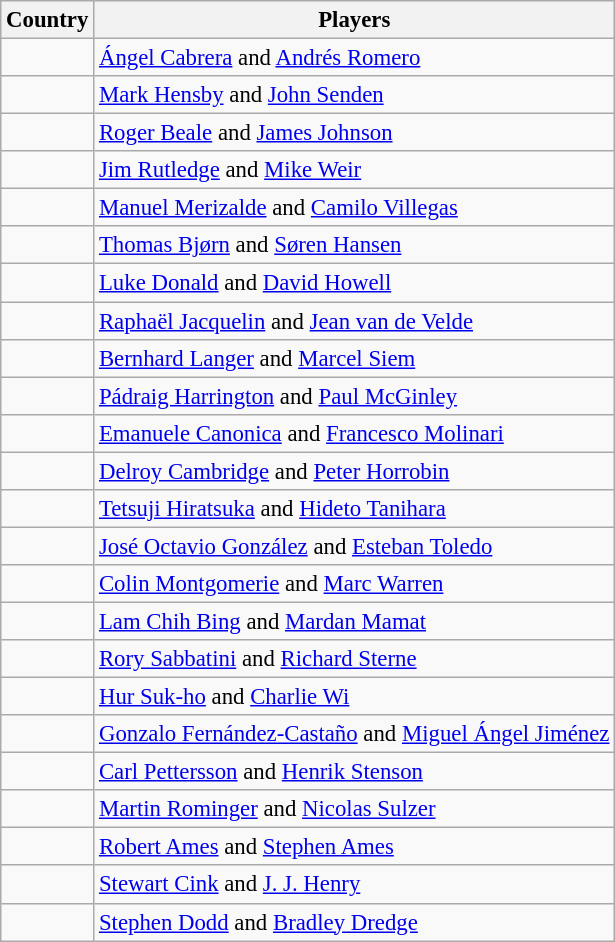<table class="wikitable" style="font-size:95%;">
<tr>
<th>Country</th>
<th>Players</th>
</tr>
<tr>
<td></td>
<td><a href='#'>Ángel Cabrera</a> and <a href='#'>Andrés Romero</a></td>
</tr>
<tr>
<td></td>
<td><a href='#'>Mark Hensby</a> and <a href='#'>John Senden</a></td>
</tr>
<tr>
<td></td>
<td><a href='#'>Roger Beale</a> and <a href='#'>James Johnson</a></td>
</tr>
<tr>
<td></td>
<td><a href='#'>Jim Rutledge</a> and <a href='#'>Mike Weir</a></td>
</tr>
<tr>
<td></td>
<td><a href='#'>Manuel Merizalde</a> and <a href='#'>Camilo Villegas</a></td>
</tr>
<tr>
<td></td>
<td><a href='#'>Thomas Bjørn</a> and <a href='#'>Søren Hansen</a></td>
</tr>
<tr>
<td></td>
<td><a href='#'>Luke Donald</a> and <a href='#'>David Howell</a></td>
</tr>
<tr>
<td></td>
<td><a href='#'>Raphaël Jacquelin</a> and <a href='#'>Jean van de Velde</a></td>
</tr>
<tr>
<td></td>
<td><a href='#'>Bernhard Langer</a> and <a href='#'>Marcel Siem</a></td>
</tr>
<tr>
<td></td>
<td><a href='#'>Pádraig Harrington</a> and <a href='#'>Paul McGinley</a></td>
</tr>
<tr>
<td></td>
<td><a href='#'>Emanuele Canonica</a> and <a href='#'>Francesco Molinari</a></td>
</tr>
<tr>
<td></td>
<td><a href='#'>Delroy Cambridge</a> and <a href='#'>Peter Horrobin</a></td>
</tr>
<tr>
<td></td>
<td><a href='#'>Tetsuji Hiratsuka</a> and <a href='#'>Hideto Tanihara</a></td>
</tr>
<tr>
<td></td>
<td><a href='#'>José Octavio González</a> and <a href='#'>Esteban Toledo</a></td>
</tr>
<tr>
<td></td>
<td><a href='#'>Colin Montgomerie</a> and <a href='#'>Marc Warren</a></td>
</tr>
<tr>
<td></td>
<td><a href='#'>Lam Chih Bing</a> and <a href='#'>Mardan Mamat</a></td>
</tr>
<tr>
<td></td>
<td><a href='#'>Rory Sabbatini</a> and <a href='#'>Richard Sterne</a></td>
</tr>
<tr>
<td></td>
<td><a href='#'>Hur Suk-ho</a> and <a href='#'>Charlie Wi</a></td>
</tr>
<tr>
<td></td>
<td><a href='#'>Gonzalo Fernández-Castaño</a> and <a href='#'>Miguel Ángel Jiménez</a></td>
</tr>
<tr>
<td></td>
<td><a href='#'>Carl Pettersson</a> and <a href='#'>Henrik Stenson</a></td>
</tr>
<tr>
<td></td>
<td><a href='#'>Martin Rominger</a> and <a href='#'>Nicolas Sulzer</a></td>
</tr>
<tr>
<td></td>
<td><a href='#'>Robert Ames</a> and <a href='#'>Stephen Ames</a></td>
</tr>
<tr>
<td></td>
<td><a href='#'>Stewart Cink</a> and <a href='#'>J. J. Henry</a></td>
</tr>
<tr>
<td></td>
<td><a href='#'>Stephen Dodd</a> and <a href='#'>Bradley Dredge</a></td>
</tr>
</table>
